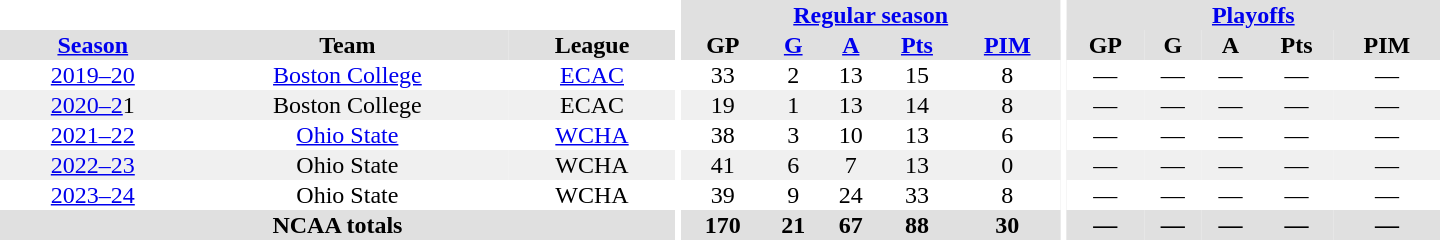<table border="0" cellpadding="1" cellspacing="0" style="text-align:center; width:60em">
<tr bgcolor="#e0e0e0">
<th colspan="3" bgcolor="#ffffff"></th>
<th rowspan="97" bgcolor="#ffffff"></th>
<th colspan="5"><a href='#'>Regular season</a></th>
<th rowspan="97" bgcolor="#ffffff"></th>
<th colspan="5"><a href='#'>Playoffs</a></th>
</tr>
<tr bgcolor="#e0e0e0">
<th><a href='#'>Season</a></th>
<th>Team</th>
<th>League</th>
<th>GP</th>
<th><a href='#'>G</a></th>
<th><a href='#'>A</a></th>
<th><a href='#'>Pts</a></th>
<th><a href='#'>PIM</a></th>
<th>GP</th>
<th>G</th>
<th>A</th>
<th>Pts</th>
<th>PIM</th>
</tr>
<tr>
<td><a href='#'>2019–20</a></td>
<td><a href='#'>Boston College</a></td>
<td><a href='#'>ECAC</a></td>
<td>33</td>
<td>2</td>
<td>13</td>
<td>15</td>
<td>8</td>
<td>—</td>
<td>—</td>
<td>—</td>
<td>—</td>
<td>—</td>
</tr>
<tr bgcolor="#f0f0f0">
<td><a href='#'>2020–2</a>1</td>
<td>Boston College</td>
<td>ECAC</td>
<td>19</td>
<td>1</td>
<td>13</td>
<td>14</td>
<td>8</td>
<td>—</td>
<td>—</td>
<td>—</td>
<td>—</td>
<td>—</td>
</tr>
<tr>
<td><a href='#'>2021–22</a></td>
<td><a href='#'>Ohio State</a></td>
<td><a href='#'>WCHA</a></td>
<td>38</td>
<td>3</td>
<td>10</td>
<td>13</td>
<td>6</td>
<td>—</td>
<td>—</td>
<td>—</td>
<td>—</td>
<td>—</td>
</tr>
<tr bgcolor="#f0f0f0">
<td><a href='#'>2022–23</a></td>
<td>Ohio State</td>
<td>WCHA</td>
<td>41</td>
<td>6</td>
<td>7</td>
<td>13</td>
<td>0</td>
<td>—</td>
<td>—</td>
<td>—</td>
<td>—</td>
<td>—</td>
</tr>
<tr>
<td><a href='#'>2023–24</a></td>
<td>Ohio State</td>
<td>WCHA</td>
<td>39</td>
<td>9</td>
<td>24</td>
<td>33</td>
<td>8</td>
<td>—</td>
<td>—</td>
<td>—</td>
<td>—</td>
<td>—</td>
</tr>
<tr bgcolor="#e0e0e0">
<th colspan="3">NCAA totals</th>
<th>170</th>
<th>21</th>
<th>67</th>
<th>88</th>
<th>30</th>
<th>—</th>
<th>—</th>
<th>—</th>
<th>—</th>
<th>—</th>
</tr>
</table>
